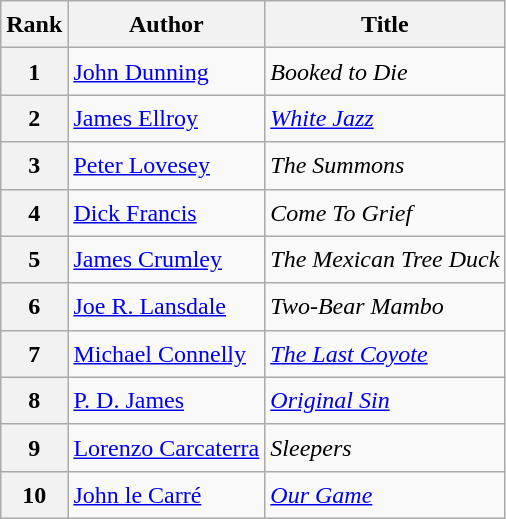<table class="wikitable sortable" style="font-size:1.00em; line-height:1.5em;">
<tr>
<th>Rank</th>
<th>Author</th>
<th>Title</th>
</tr>
<tr>
<th>1</th>
<td><a href='#'>John Dunning</a></td>
<td><em>Booked to Die</em></td>
</tr>
<tr>
<th>2</th>
<td><a href='#'>James Ellroy</a></td>
<td><em><a href='#'>White Jazz</a></em></td>
</tr>
<tr>
<th>3</th>
<td><a href='#'>Peter Lovesey</a></td>
<td><em>The Summons</em></td>
</tr>
<tr>
<th>4</th>
<td><a href='#'>Dick Francis</a></td>
<td><em>Come To Grief</em></td>
</tr>
<tr>
<th>5</th>
<td><a href='#'>James Crumley</a></td>
<td><em>The Mexican Tree Duck</em></td>
</tr>
<tr>
<th>6</th>
<td><a href='#'>Joe R. Lansdale</a></td>
<td><em>Two-Bear Mambo</em></td>
</tr>
<tr>
<th>7</th>
<td><a href='#'>Michael Connelly</a></td>
<td><em><a href='#'>The Last Coyote</a></em></td>
</tr>
<tr>
<th>8</th>
<td><a href='#'>P. D. James</a></td>
<td><em><a href='#'>Original Sin</a></em></td>
</tr>
<tr>
<th>9</th>
<td><a href='#'>Lorenzo Carcaterra</a></td>
<td><em>Sleepers</em></td>
</tr>
<tr>
<th>10</th>
<td><a href='#'>John le Carré</a></td>
<td><em><a href='#'>Our Game</a></em></td>
</tr>
</table>
